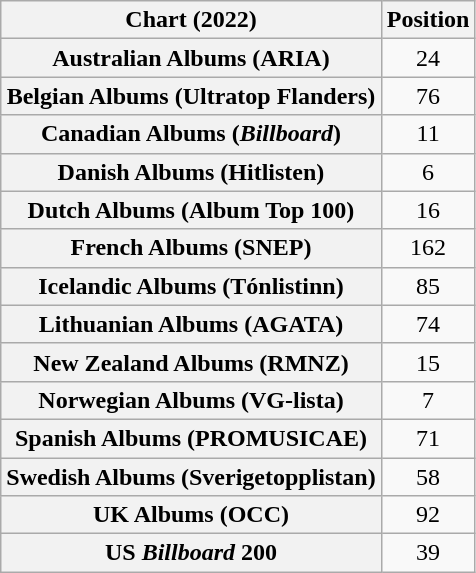<table class="wikitable sortable plainrowheaders" style="text-align:center">
<tr>
<th scope="col">Chart (2022)</th>
<th scope="col">Position</th>
</tr>
<tr>
<th scope="row">Australian Albums (ARIA)</th>
<td>24</td>
</tr>
<tr>
<th scope="row">Belgian Albums (Ultratop Flanders)</th>
<td>76</td>
</tr>
<tr>
<th scope="row">Canadian Albums (<em>Billboard</em>)</th>
<td>11</td>
</tr>
<tr>
<th scope="row">Danish Albums (Hitlisten)</th>
<td>6</td>
</tr>
<tr>
<th scope="row">Dutch Albums (Album Top 100)</th>
<td>16</td>
</tr>
<tr>
<th scope="row">French Albums (SNEP)</th>
<td>162</td>
</tr>
<tr>
<th scope="row">Icelandic Albums (Tónlistinn)</th>
<td>85</td>
</tr>
<tr>
<th scope="row">Lithuanian Albums (AGATA)</th>
<td>74</td>
</tr>
<tr>
<th scope="row">New Zealand Albums (RMNZ)</th>
<td>15</td>
</tr>
<tr>
<th scope="row">Norwegian Albums (VG-lista)</th>
<td>7</td>
</tr>
<tr>
<th scope="row">Spanish Albums (PROMUSICAE)</th>
<td>71</td>
</tr>
<tr>
<th scope="row">Swedish Albums (Sverigetopplistan)</th>
<td>58</td>
</tr>
<tr>
<th scope="row">UK Albums (OCC)</th>
<td>92</td>
</tr>
<tr>
<th scope="row">US <em>Billboard</em> 200</th>
<td>39</td>
</tr>
</table>
